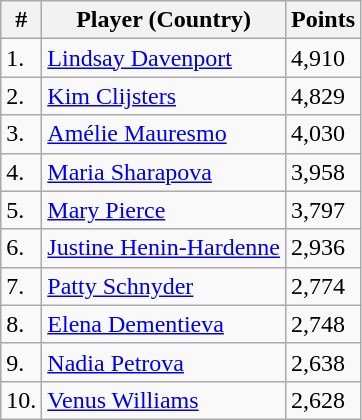<table class="wikitable">
<tr>
<th>#</th>
<th>Player (Country)</th>
<th>Points</th>
</tr>
<tr>
<td>1.</td>
<td><a href='#'>Lindsay Davenport</a> </td>
<td>4,910</td>
</tr>
<tr>
<td>2.</td>
<td><a href='#'>Kim Clijsters</a> </td>
<td>4,829</td>
</tr>
<tr>
<td>3.</td>
<td><a href='#'>Amélie Mauresmo</a> </td>
<td>4,030</td>
</tr>
<tr>
<td>4.</td>
<td><a href='#'>Maria Sharapova</a> </td>
<td>3,958</td>
</tr>
<tr>
<td>5.</td>
<td><a href='#'>Mary Pierce</a> </td>
<td>3,797</td>
</tr>
<tr>
<td>6.</td>
<td><a href='#'>Justine Henin-Hardenne</a> </td>
<td>2,936</td>
</tr>
<tr>
<td>7.</td>
<td><a href='#'>Patty Schnyder</a> </td>
<td>2,774</td>
</tr>
<tr>
<td>8.</td>
<td><a href='#'>Elena Dementieva</a> </td>
<td>2,748</td>
</tr>
<tr>
<td>9.</td>
<td><a href='#'>Nadia Petrova</a> </td>
<td>2,638</td>
</tr>
<tr>
<td>10.</td>
<td><a href='#'>Venus Williams</a> </td>
<td>2,628</td>
</tr>
</table>
